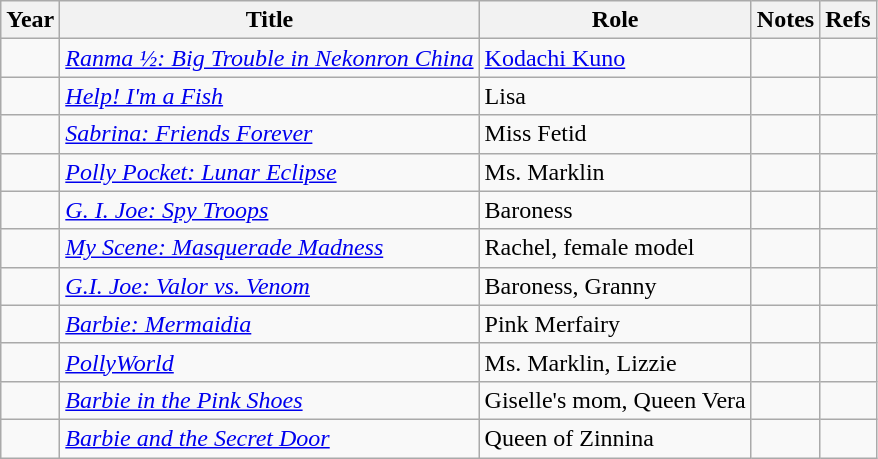<table class="wikitable sortable">
<tr>
<th>Year</th>
<th>Title</th>
<th>Role</th>
<th>Notes</th>
<th>Refs</th>
</tr>
<tr>
<td></td>
<td><em><a href='#'>Ranma ½: Big Trouble in Nekonron China</a></em></td>
<td><a href='#'>Kodachi Kuno</a></td>
<td></td>
<td></td>
</tr>
<tr>
<td></td>
<td><em><a href='#'>Help! I'm a Fish</a></em></td>
<td>Lisa</td>
<td></td>
<td></td>
</tr>
<tr>
<td></td>
<td><em><a href='#'>Sabrina: Friends Forever</a></em></td>
<td>Miss Fetid</td>
<td></td>
<td></td>
</tr>
<tr>
<td></td>
<td><em><a href='#'>Polly Pocket: Lunar Eclipse</a></em></td>
<td>Ms. Marklin</td>
<td></td>
<td></td>
</tr>
<tr>
<td></td>
<td><em><a href='#'>G. I. Joe: Spy Troops</a></em></td>
<td>Baroness</td>
<td></td>
<td></td>
</tr>
<tr>
<td></td>
<td><em><a href='#'>My Scene: Masquerade Madness</a></em></td>
<td>Rachel, female model</td>
<td></td>
<td></td>
</tr>
<tr>
<td></td>
<td><em><a href='#'>G.I. Joe: Valor vs. Venom</a></em></td>
<td>Baroness, Granny</td>
<td></td>
<td></td>
</tr>
<tr>
<td></td>
<td><em><a href='#'>Barbie: Mermaidia</a></em></td>
<td>Pink Merfairy</td>
<td></td>
<td></td>
</tr>
<tr>
<td></td>
<td><em><a href='#'>PollyWorld</a></em></td>
<td>Ms. Marklin, Lizzie</td>
<td></td>
<td></td>
</tr>
<tr>
<td></td>
<td><em><a href='#'>Barbie in the Pink Shoes</a></em></td>
<td>Giselle's mom, Queen Vera</td>
<td></td>
<td></td>
</tr>
<tr>
<td></td>
<td><em><a href='#'>Barbie and the Secret Door</a></em></td>
<td>Queen of Zinnina</td>
<td></td>
<td></td>
</tr>
</table>
